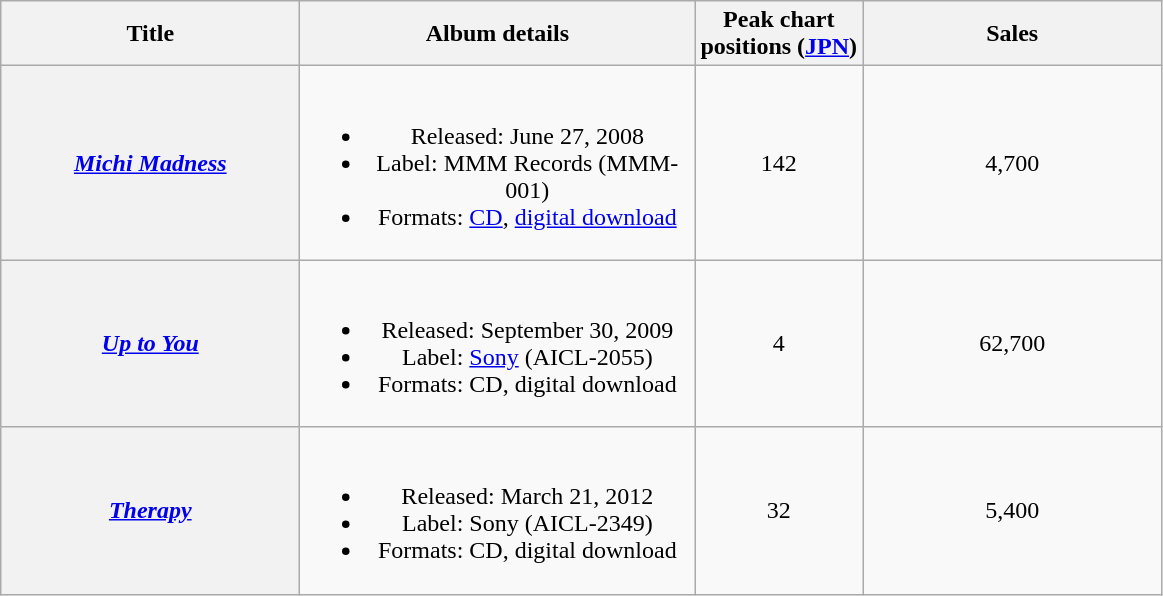<table class="wikitable plainrowheaders" style="text-align:center;">
<tr>
<th style="width:12em;">Title</th>
<th style="width:16em;">Album details</th>
<th>Peak chart<br>positions (<a href='#'>JPN</a>)</th>
<th style="width:12em;">Sales</th>
</tr>
<tr>
<th scope="row"><em><a href='#'>Michi Madness</a></em></th>
<td><br><ul><li>Released: June 27, 2008</li><li>Label: MMM Records (MMM-001)</li><li>Formats: <a href='#'>CD</a>, <a href='#'>digital download</a></li></ul></td>
<td>142</td>
<td>4,700</td>
</tr>
<tr>
<th scope="row"><em><a href='#'>Up to You</a></em></th>
<td><br><ul><li>Released: September 30, 2009</li><li>Label: <a href='#'>Sony</a> (AICL-2055)</li><li>Formats: CD, digital download</li></ul></td>
<td>4</td>
<td>62,700</td>
</tr>
<tr>
<th scope="row"><em><a href='#'>Therapy</a></em></th>
<td><br><ul><li>Released: March 21, 2012</li><li>Label: Sony (AICL-2349)</li><li>Formats: CD, digital download</li></ul></td>
<td>32</td>
<td>5,400</td>
</tr>
</table>
